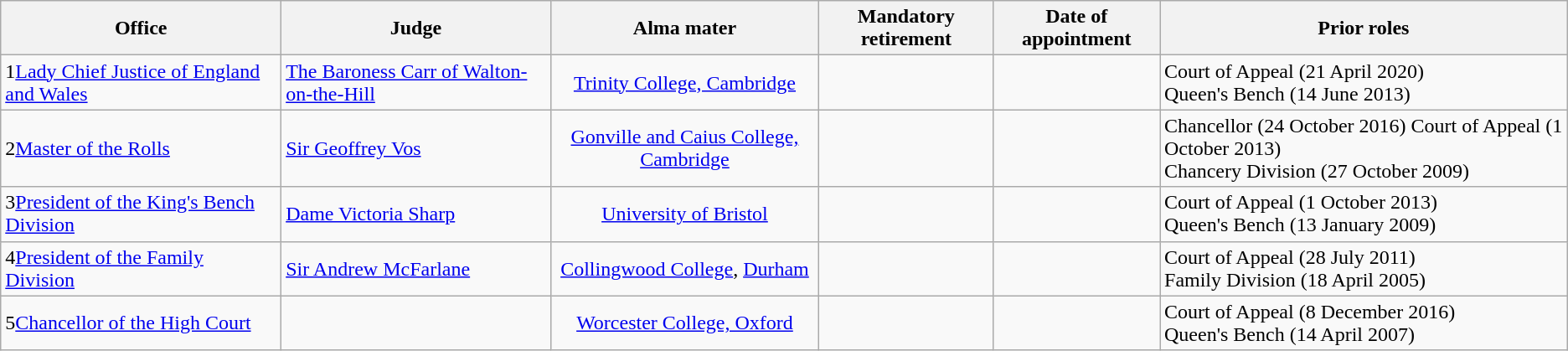<table class="wikitable sortable">
<tr>
<th>Office</th>
<th>Judge</th>
<th>Alma mater</th>
<th>Mandatory retirement</th>
<th>Date of appointment</th>
<th class=unsortable>Prior roles</th>
</tr>
<tr>
<td><span>1</span><a href='#'>Lady Chief Justice of England and Wales</a></td>
<td><a href='#'>The Baroness Carr of Walton-on-the-Hill</a></td>
<td align="center"><a href='#'>Trinity College, Cambridge</a></td>
<td align=center></td>
<td align="center"></td>
<td>Court of Appeal (21 April 2020)<br>Queen's Bench (14 June 2013)</td>
</tr>
<tr>
<td><span>2</span><a href='#'>Master of the Rolls</a></td>
<td><a href='#'>Sir Geoffrey Vos</a></td>
<td align="center"><a href='#'>Gonville and Caius College, Cambridge</a></td>
<td align="center"></td>
<td align="center"></td>
<td>Chancellor (24 October 2016) Court of Appeal (1 October 2013)<br>Chancery Division (27 October 2009)</td>
</tr>
<tr>
<td><span>3</span><a href='#'>President of the King's Bench Division</a></td>
<td><a href='#'>Dame Victoria Sharp</a></td>
<td align="center"><a href='#'>University of Bristol</a></td>
<td align="center"></td>
<td align="center"></td>
<td>Court of Appeal (1 October 2013)<br>Queen's Bench (13 January 2009)</td>
</tr>
<tr>
<td><span>4</span><a href='#'>President of the Family Division</a></td>
<td><a href='#'>Sir Andrew McFarlane</a></td>
<td align="center"><a href='#'>Collingwood College</a>, <a href='#'>Durham</a></td>
<td align=center></td>
<td align="center"></td>
<td>Court of Appeal (28 July 2011)<br>Family Division (18 April 2005)</td>
</tr>
<tr>
<td><span>5</span><a href='#'>Chancellor of the High Court</a></td>
<td></td>
<td align="center"><a href='#'>Worcester College, Oxford</a></td>
<td align="center"></td>
<td align="center"></td>
<td>Court of Appeal (8 December 2016)<br>Queen's Bench (14 April 2007)</td>
</tr>
</table>
